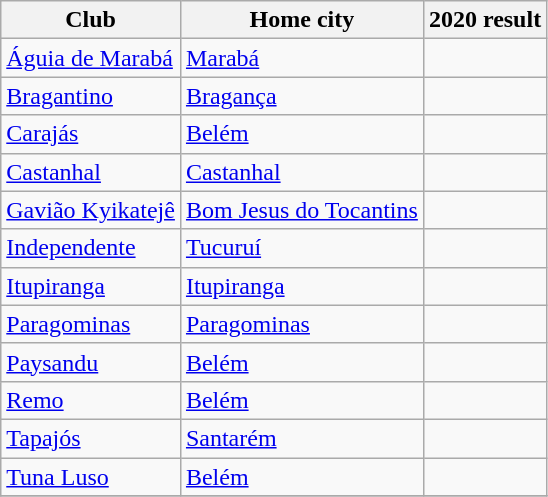<table class="wikitable sortable">
<tr>
<th>Club</th>
<th>Home city</th>
<th>2020 result</th>
</tr>
<tr>
<td><a href='#'>Águia de Marabá</a></td>
<td><a href='#'>Marabá</a></td>
<td></td>
</tr>
<tr>
<td><a href='#'>Bragantino</a></td>
<td><a href='#'>Bragança</a></td>
<td></td>
</tr>
<tr>
<td><a href='#'>Carajás</a></td>
<td><a href='#'>Belém</a></td>
<td></td>
</tr>
<tr>
<td><a href='#'>Castanhal</a></td>
<td><a href='#'>Castanhal</a></td>
<td></td>
</tr>
<tr>
<td><a href='#'>Gavião Kyikatejê</a></td>
<td><a href='#'>Bom Jesus do Tocantins</a></td>
<td></td>
</tr>
<tr>
<td><a href='#'>Independente</a></td>
<td><a href='#'>Tucuruí</a></td>
<td></td>
</tr>
<tr>
<td><a href='#'>Itupiranga</a></td>
<td><a href='#'>Itupiranga</a></td>
<td></td>
</tr>
<tr>
<td><a href='#'>Paragominas</a></td>
<td><a href='#'>Paragominas</a></td>
<td></td>
</tr>
<tr>
<td><a href='#'>Paysandu</a></td>
<td><a href='#'>Belém</a></td>
<td></td>
</tr>
<tr>
<td><a href='#'>Remo</a></td>
<td><a href='#'>Belém</a></td>
<td></td>
</tr>
<tr>
<td><a href='#'>Tapajós</a></td>
<td><a href='#'>Santarém</a></td>
<td></td>
</tr>
<tr>
<td><a href='#'>Tuna Luso</a></td>
<td><a href='#'>Belém</a></td>
<td></td>
</tr>
<tr>
</tr>
</table>
